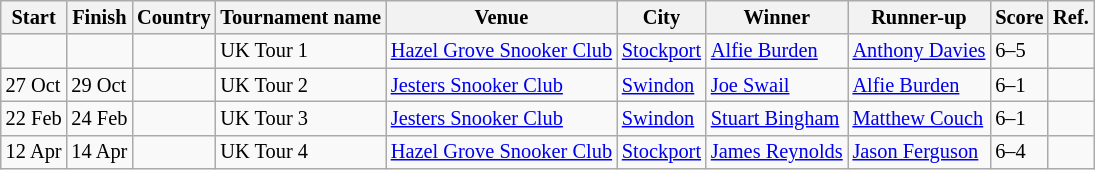<table class="wikitable sortable" style="font-size: 85%">
<tr>
<th>Start</th>
<th>Finish</th>
<th>Country</th>
<th>Tournament name</th>
<th>Venue</th>
<th>City</th>
<th>Winner</th>
<th>Runner-up</th>
<th>Score</th>
<th>Ref.</th>
</tr>
<tr>
<td></td>
<td></td>
<td></td>
<td>UK Tour 1</td>
<td><a href='#'>Hazel Grove Snooker Club</a></td>
<td><a href='#'>Stockport</a></td>
<td> <a href='#'>Alfie Burden</a></td>
<td> <a href='#'>Anthony Davies</a></td>
<td>6–5</td>
<td></td>
</tr>
<tr>
<td>27 Oct</td>
<td>29 Oct</td>
<td></td>
<td>UK Tour 2</td>
<td><a href='#'>Jesters Snooker Club</a></td>
<td><a href='#'>Swindon</a></td>
<td> <a href='#'>Joe Swail</a></td>
<td> <a href='#'>Alfie Burden</a></td>
<td>6–1</td>
<td></td>
</tr>
<tr>
<td>22 Feb</td>
<td>24 Feb</td>
<td></td>
<td>UK Tour 3</td>
<td><a href='#'>Jesters Snooker Club</a></td>
<td><a href='#'>Swindon</a></td>
<td> <a href='#'>Stuart Bingham</a></td>
<td> <a href='#'>Matthew Couch</a></td>
<td>6–1</td>
<td></td>
</tr>
<tr>
<td>12 Apr</td>
<td>14 Apr</td>
<td></td>
<td>UK Tour 4</td>
<td><a href='#'>Hazel Grove Snooker Club</a></td>
<td><a href='#'>Stockport</a></td>
<td> <a href='#'>James Reynolds</a></td>
<td> <a href='#'>Jason Ferguson</a></td>
<td>6–4</td>
<td></td>
</tr>
</table>
